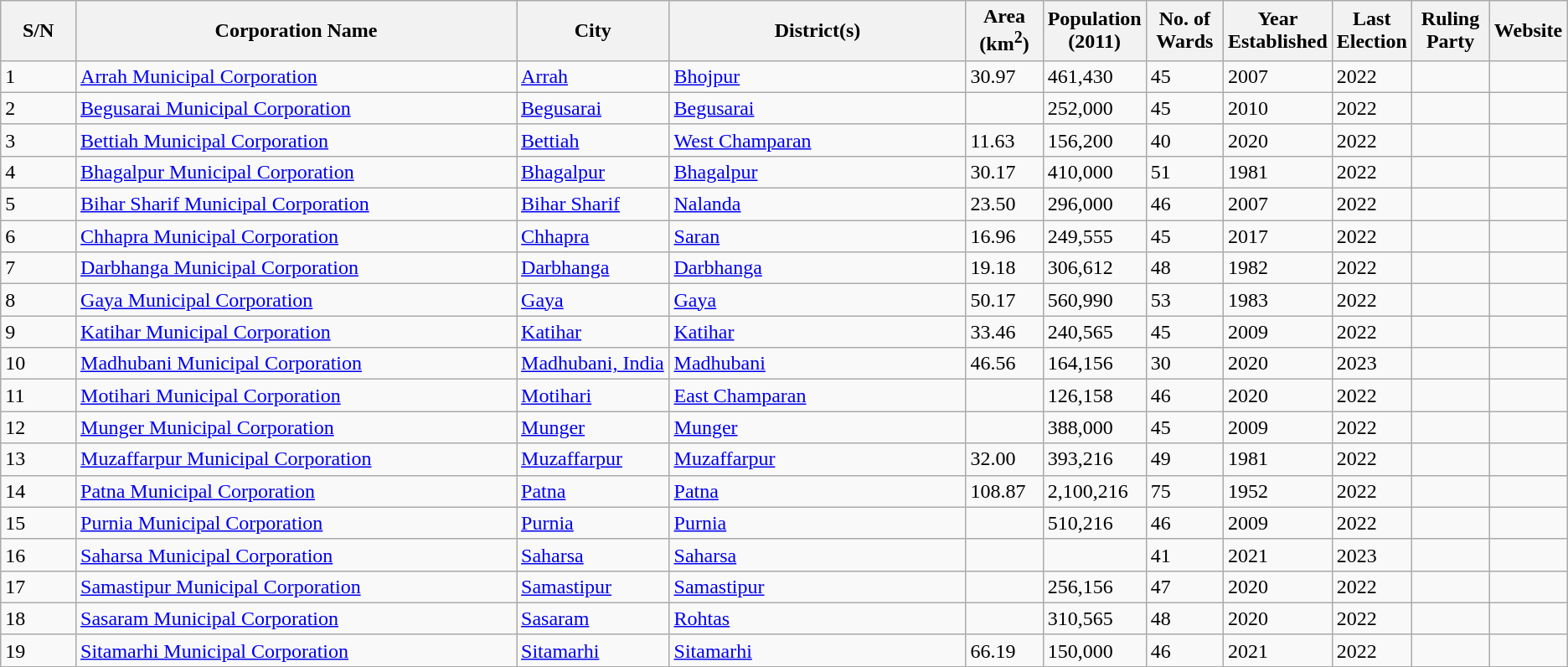<table class="wikitable sortable">
<tr>
<th style="width:05%;">S/N</th>
<th style="width:30%;">Corporation Name</th>
<th style="width:10%;">City</th>
<th style="width:20%;">District(s)</th>
<th style="width:05%;">Area (km<sup>2</sup>)</th>
<th style="width:05%;">Population (2011)</th>
<th style="width:05%;">No. of Wards</th>
<th style="width:05%;">Year Established</th>
<th style="width:05%;">Last Election</th>
<th style="width:05%;">Ruling Party</th>
<th style="width:05%;">Website<br><onlyinclude></th>
</tr>
<tr>
<td>1</td>
<td><a href='#'>Arrah Municipal Corporation</a></td>
<td><a href='#'>Arrah</a></td>
<td><a href='#'>Bhojpur</a></td>
<td>30.97</td>
<td>461,430</td>
<td>45</td>
<td>2007</td>
<td>2022</td>
<td></td>
<td></td>
</tr>
<tr>
<td>2</td>
<td><a href='#'>Begusarai Municipal Corporation</a></td>
<td><a href='#'>Begusarai</a></td>
<td><a href='#'>Begusarai</a></td>
<td></td>
<td>252,000</td>
<td>45</td>
<td>2010</td>
<td>2022</td>
<td></td>
<td></td>
</tr>
<tr>
<td>3</td>
<td><a href='#'>Bettiah Municipal Corporation</a></td>
<td><a href='#'>Bettiah</a></td>
<td><a href='#'>West Champaran</a></td>
<td>11.63</td>
<td>156,200</td>
<td>40</td>
<td>2020</td>
<td>2022</td>
<td></td>
<td></td>
</tr>
<tr>
<td>4</td>
<td><a href='#'>Bhagalpur Municipal Corporation</a></td>
<td><a href='#'>Bhagalpur</a></td>
<td><a href='#'>Bhagalpur</a></td>
<td>30.17</td>
<td>410,000</td>
<td>51</td>
<td>1981</td>
<td>2022</td>
<td></td>
<td></td>
</tr>
<tr>
<td>5</td>
<td><a href='#'>Bihar Sharif Municipal Corporation</a></td>
<td><a href='#'>Bihar Sharif</a></td>
<td><a href='#'>Nalanda</a></td>
<td>23.50</td>
<td>296,000</td>
<td>46</td>
<td>2007</td>
<td>2022</td>
<td></td>
<td></td>
</tr>
<tr>
<td>6</td>
<td><a href='#'>Chhapra Municipal Corporation</a></td>
<td><a href='#'>Chhapra</a></td>
<td><a href='#'>Saran</a></td>
<td>16.96</td>
<td>249,555</td>
<td>45</td>
<td>2017</td>
<td>2022</td>
<td></td>
<td></td>
</tr>
<tr>
<td>7</td>
<td><a href='#'>Darbhanga Municipal Corporation</a></td>
<td><a href='#'>Darbhanga</a></td>
<td><a href='#'>Darbhanga</a></td>
<td>19.18</td>
<td>306,612</td>
<td>48</td>
<td>1982</td>
<td>2022</td>
<td></td>
<td></td>
</tr>
<tr>
<td>8</td>
<td><a href='#'>Gaya Municipal Corporation</a></td>
<td><a href='#'>Gaya</a></td>
<td><a href='#'>Gaya</a></td>
<td>50.17</td>
<td>560,990</td>
<td>53</td>
<td>1983</td>
<td>2022</td>
<td></td>
<td></td>
</tr>
<tr>
<td>9</td>
<td><a href='#'>Katihar Municipal Corporation</a></td>
<td><a href='#'>Katihar</a></td>
<td><a href='#'>Katihar</a></td>
<td>33.46</td>
<td>240,565</td>
<td>45</td>
<td>2009</td>
<td>2022</td>
<td></td>
<td></td>
</tr>
<tr>
<td>10</td>
<td><a href='#'>Madhubani Municipal Corporation</a></td>
<td><a href='#'>Madhubani, India</a></td>
<td><a href='#'>Madhubani</a></td>
<td>46.56</td>
<td>164,156</td>
<td>30</td>
<td>2020</td>
<td>2023</td>
<td></td>
<td></td>
</tr>
<tr>
<td>11</td>
<td><a href='#'>Motihari Municipal Corporation</a></td>
<td><a href='#'>Motihari</a></td>
<td><a href='#'>East Champaran</a></td>
<td></td>
<td>126,158</td>
<td>46</td>
<td>2020</td>
<td>2022</td>
<td></td>
<td></td>
</tr>
<tr>
<td>12</td>
<td><a href='#'>Munger Municipal Corporation</a></td>
<td><a href='#'>Munger</a></td>
<td><a href='#'>Munger</a></td>
<td></td>
<td>388,000</td>
<td>45</td>
<td>2009</td>
<td>2022</td>
<td></td>
<td></td>
</tr>
<tr>
<td>13</td>
<td><a href='#'>Muzaffarpur Municipal Corporation</a></td>
<td><a href='#'>Muzaffarpur</a></td>
<td><a href='#'>Muzaffarpur</a></td>
<td>32.00</td>
<td>393,216</td>
<td>49</td>
<td>1981</td>
<td>2022</td>
<td></td>
<td></td>
</tr>
<tr>
<td>14</td>
<td><a href='#'>Patna Municipal Corporation</a></td>
<td><a href='#'>Patna</a></td>
<td><a href='#'>Patna</a></td>
<td>108.87</td>
<td>2,100,216</td>
<td>75</td>
<td>1952</td>
<td>2022</td>
<td></td>
<td></td>
</tr>
<tr>
<td>15</td>
<td><a href='#'>Purnia Municipal Corporation</a></td>
<td><a href='#'>Purnia</a></td>
<td><a href='#'>Purnia</a></td>
<td></td>
<td>510,216</td>
<td>46</td>
<td>2009</td>
<td>2022</td>
<td></td>
<td></td>
</tr>
<tr>
<td>16</td>
<td><a href='#'>Saharsa Municipal Corporation</a></td>
<td><a href='#'>Saharsa</a></td>
<td><a href='#'>Saharsa</a></td>
<td></td>
<td></td>
<td>41</td>
<td>2021</td>
<td>2023</td>
<td></td>
<td></td>
</tr>
<tr>
<td>17</td>
<td><a href='#'>Samastipur Municipal Corporation</a></td>
<td><a href='#'>Samastipur</a></td>
<td><a href='#'>Samastipur</a></td>
<td></td>
<td>256,156</td>
<td>47</td>
<td>2020</td>
<td>2022</td>
<td></td>
<td></td>
</tr>
<tr>
<td>18</td>
<td><a href='#'>Sasaram Municipal Corporation</a></td>
<td><a href='#'>Sasaram</a></td>
<td><a href='#'>Rohtas</a></td>
<td></td>
<td>310,565</td>
<td>48</td>
<td>2020</td>
<td>2022</td>
<td></td>
<td></td>
</tr>
<tr>
<td>19</td>
<td><a href='#'>Sitamarhi Municipal Corporation</a></td>
<td><a href='#'>Sitamarhi</a></td>
<td><a href='#'>Sitamarhi</a></td>
<td>66.19</td>
<td>150,000</td>
<td>46</td>
<td>2021</td>
<td>2022</td>
<td></td>
<td><br></onlyinclude></td>
</tr>
</table>
